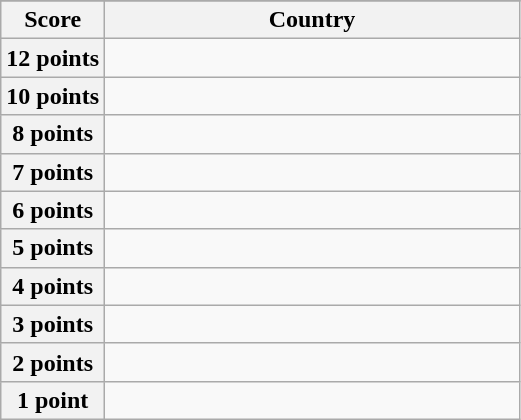<table class="wikitable">
<tr>
</tr>
<tr>
<th scope="col" width="20%">Score</th>
<th scope="col">Country</th>
</tr>
<tr>
<th scope="row">12 points</th>
<td></td>
</tr>
<tr>
<th scope="row">10 points</th>
<td></td>
</tr>
<tr>
<th scope="row">8 points</th>
<td></td>
</tr>
<tr>
<th scope="row">7 points</th>
<td></td>
</tr>
<tr>
<th scope="row">6 points</th>
<td></td>
</tr>
<tr>
<th scope="row">5 points</th>
<td></td>
</tr>
<tr>
<th scope="row">4 points</th>
<td></td>
</tr>
<tr>
<th scope="row">3 points</th>
<td></td>
</tr>
<tr>
<th scope="row">2 points</th>
<td></td>
</tr>
<tr>
<th scope="row">1 point</th>
<td></td>
</tr>
</table>
